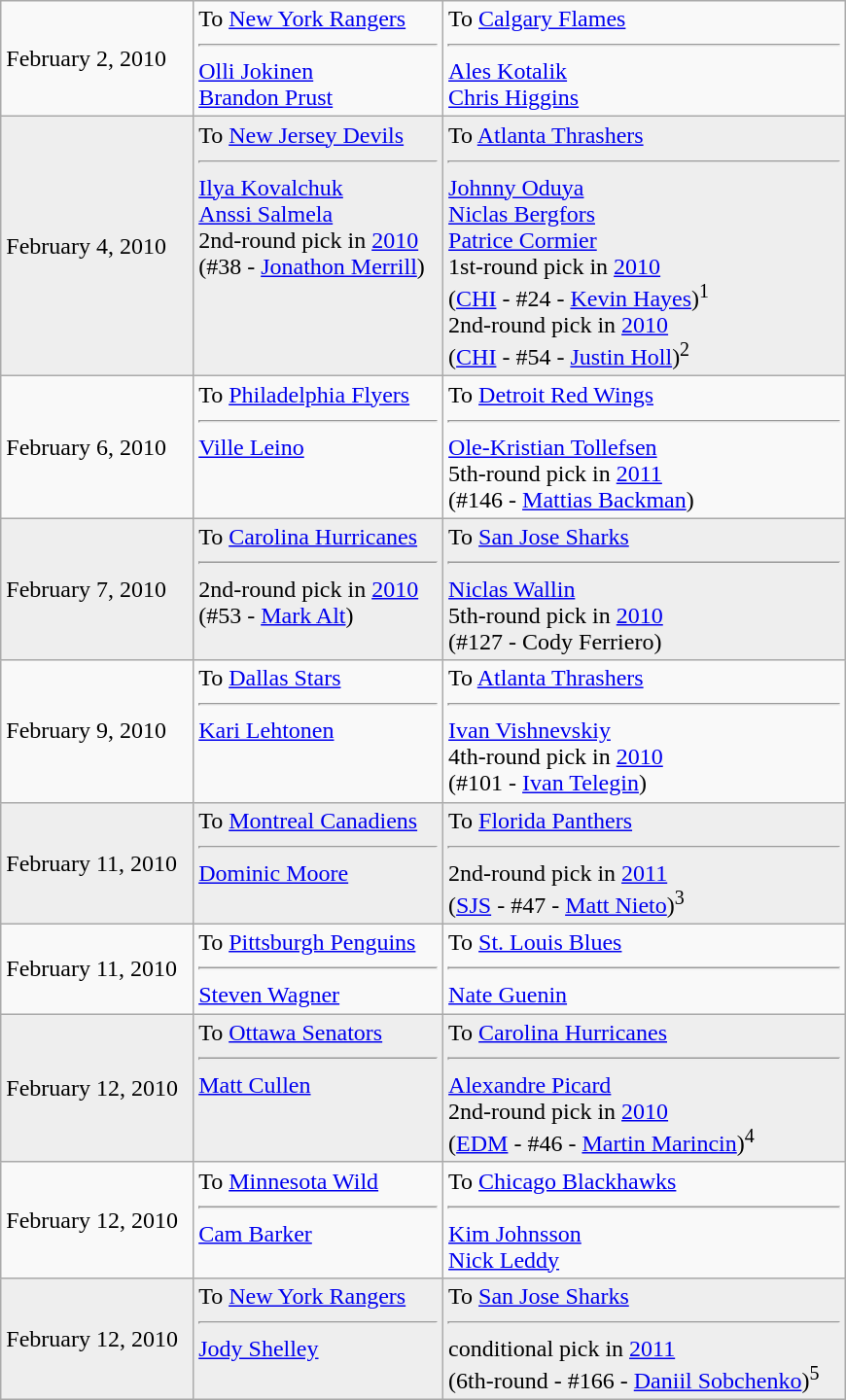<table class="wikitable" style="border:1px solid #999; width:580px;">
<tr>
<td>February 2, 2010</td>
<td valign="top">To <a href='#'>New York Rangers</a><hr><a href='#'>Olli Jokinen</a><br><a href='#'>Brandon Prust</a></td>
<td valign="top">To <a href='#'>Calgary Flames</a><hr><a href='#'>Ales Kotalik</a><br><a href='#'>Chris Higgins</a></td>
</tr>
<tr bgcolor="eeeeee">
<td>February 4, 2010</td>
<td valign="top">To <a href='#'>New Jersey Devils</a><hr><a href='#'>Ilya Kovalchuk</a><br><a href='#'>Anssi Salmela</a><br>2nd-round pick in <a href='#'>2010</a><br>(#38 - <a href='#'>Jonathon Merrill</a>)</td>
<td valign="top">To <a href='#'>Atlanta Thrashers</a><hr><a href='#'>Johnny Oduya</a><br><a href='#'>Niclas Bergfors</a><br><a href='#'>Patrice Cormier</a><br>1st-round pick in <a href='#'>2010</a><br>(<a href='#'>CHI</a> - #24 - <a href='#'>Kevin Hayes</a>)<sup>1</sup><br>2nd-round pick in <a href='#'>2010</a><br>(<a href='#'>CHI</a> - #54 - <a href='#'>Justin Holl</a>)<sup>2</sup></td>
</tr>
<tr>
<td>February 6, 2010</td>
<td valign="top">To <a href='#'>Philadelphia Flyers</a><hr><a href='#'>Ville Leino</a></td>
<td valign="top">To <a href='#'>Detroit Red Wings</a><hr><a href='#'>Ole-Kristian Tollefsen</a><br>5th-round pick in <a href='#'>2011</a><br>(#146 - <a href='#'>Mattias Backman</a>)</td>
</tr>
<tr bgcolor="eeeeee">
<td>February 7, 2010</td>
<td valign="top">To <a href='#'>Carolina Hurricanes</a><hr>2nd-round pick in <a href='#'>2010</a><br>(#53 - <a href='#'>Mark Alt</a>)</td>
<td valign="top">To <a href='#'>San Jose Sharks</a><hr><a href='#'>Niclas Wallin</a><br>5th-round pick in <a href='#'>2010</a><br>(#127 - Cody Ferriero)</td>
</tr>
<tr>
<td>February 9, 2010</td>
<td valign="top">To <a href='#'>Dallas Stars</a><hr><a href='#'>Kari Lehtonen</a></td>
<td valign="top">To <a href='#'>Atlanta Thrashers</a><hr><a href='#'>Ivan Vishnevskiy</a><br>4th-round pick in <a href='#'>2010</a><br>(#101 - <a href='#'>Ivan Telegin</a>)</td>
</tr>
<tr bgcolor="eeeeee">
<td>February 11, 2010</td>
<td valign="top">To <a href='#'>Montreal Canadiens</a><hr><a href='#'>Dominic Moore</a></td>
<td valign="top">To <a href='#'>Florida Panthers</a><hr>2nd-round pick in <a href='#'>2011</a><br>(<a href='#'>SJS</a> - #47 - <a href='#'>Matt Nieto</a>)<sup>3</sup></td>
</tr>
<tr>
<td>February 11, 2010</td>
<td valign="top">To <a href='#'>Pittsburgh Penguins</a><hr><a href='#'>Steven Wagner</a></td>
<td valign="top">To <a href='#'>St. Louis Blues</a><hr><a href='#'>Nate Guenin</a></td>
</tr>
<tr bgcolor="eeeeee">
<td>February 12, 2010</td>
<td valign="top">To <a href='#'>Ottawa Senators</a><hr><a href='#'>Matt Cullen</a></td>
<td valign="top">To <a href='#'>Carolina Hurricanes</a><hr><a href='#'>Alexandre Picard</a><br>2nd-round pick in <a href='#'>2010</a><br>(<a href='#'>EDM</a> - #46 - <a href='#'>Martin Marincin</a>)<sup>4</sup></td>
</tr>
<tr>
<td>February 12, 2010</td>
<td valign="top">To <a href='#'>Minnesota Wild</a><hr><a href='#'>Cam Barker</a></td>
<td valign="top">To <a href='#'>Chicago Blackhawks</a><hr><a href='#'>Kim Johnsson</a><br><a href='#'>Nick Leddy</a></td>
</tr>
<tr bgcolor="eeeeee">
<td>February 12, 2010</td>
<td valign="top">To <a href='#'>New York Rangers</a><hr><a href='#'>Jody Shelley</a></td>
<td valign="top">To <a href='#'>San Jose Sharks</a><hr>conditional pick in <a href='#'>2011</a><br>(6th-round - #166 - <a href='#'>Daniil Sobchenko</a>)<sup>5</sup></td>
</tr>
</table>
